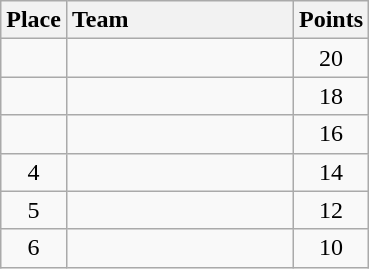<table class="wikitable" style="text-align:center; padding-bottom:0;">
<tr>
<th>Place</th>
<th style="width:9em; text-align:left;">Team</th>
<th>Points</th>
</tr>
<tr>
<td></td>
<td align=left></td>
<td>20</td>
</tr>
<tr>
<td></td>
<td align=left></td>
<td>18</td>
</tr>
<tr>
<td></td>
<td align=left></td>
<td>16</td>
</tr>
<tr>
<td>4</td>
<td align=left></td>
<td>14</td>
</tr>
<tr>
<td>5</td>
<td align=left></td>
<td>12</td>
</tr>
<tr>
<td>6</td>
<td align=left></td>
<td>10</td>
</tr>
</table>
